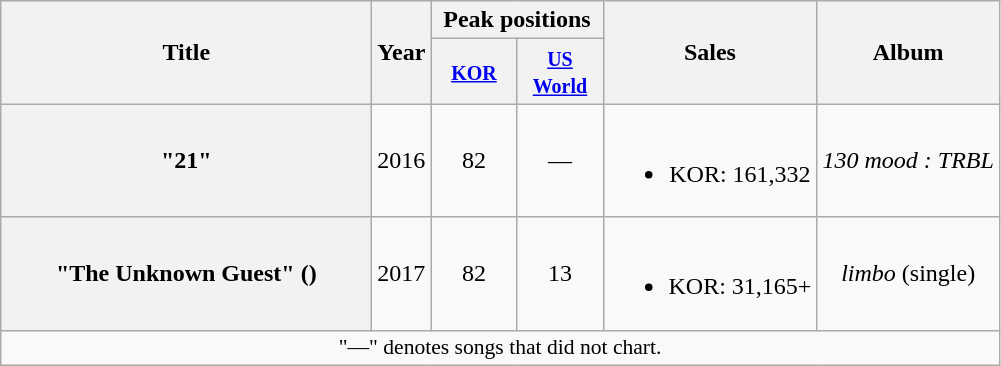<table class="wikitable plainrowheaders" style="text-align:center;">
<tr>
<th scope="col" rowspan="2" style="width:15em;">Title</th>
<th scope="col" rowspan="2">Year</th>
<th scope="col" colspan="2">Peak positions</th>
<th scope="col" rowspan="2">Sales</th>
<th scope="col" rowspan="2">Album</th>
</tr>
<tr>
<th width="50"><small><a href='#'>KOR</a></small><br></th>
<th width="50"><small><a href='#'>US World</a></small><br></th>
</tr>
<tr>
<th scope="row">"21"</th>
<td>2016</td>
<td>82</td>
<td>—</td>
<td><br><ul><li>KOR: 161,332</li></ul></td>
<td><em>130 mood : TRBL</em></td>
</tr>
<tr>
<th scope="row">"The Unknown Guest" ()</th>
<td>2017</td>
<td>82</td>
<td>13</td>
<td><br><ul><li>KOR: 31,165+</li></ul></td>
<td><em>limbo</em> (single)</td>
</tr>
<tr>
<td colspan="6" style="font-size:90%;">"—" denotes songs that did not chart.</td>
</tr>
</table>
